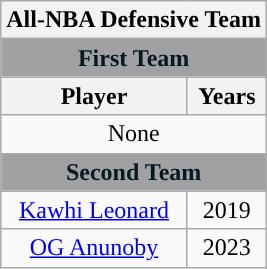<table class="wikitable" style="text-align:center">
<tr>
<th colspan="2">All-NBA Defensive Team</th>
</tr>
<tr>
<th colspan="2" style="text-align:center; background:#A1A1A4; color:#061922;">First Team</th>
</tr>
<tr>
<th>Player</th>
<th>Years</th>
</tr>
<tr>
<td colspan="2">None</td>
</tr>
<tr>
<th colspan="2" style="text-align:center; background:#A1A1A4; color:#061922;">Second Team</th>
</tr>
<tr>
<td><a href='#'>Kawhi Leonard</a></td>
<td>2019</td>
</tr>
<tr>
<td><a href='#'>OG Anunoby</a></td>
<td>2023</td>
</tr>
</table>
